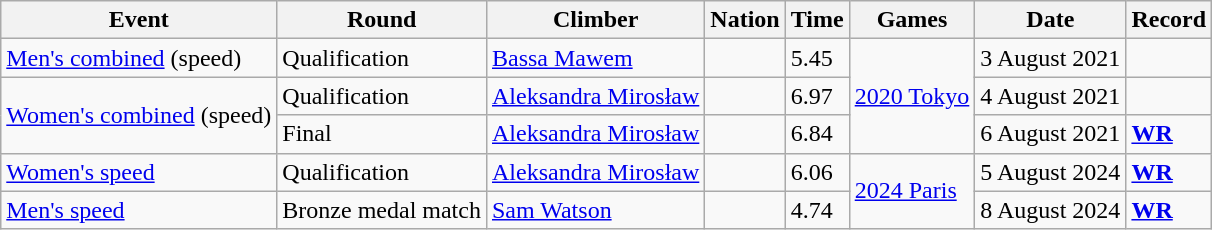<table class="wikitable">
<tr>
<th>Event</th>
<th>Round</th>
<th>Climber</th>
<th>Nation</th>
<th>Time</th>
<th>Games</th>
<th>Date</th>
<th>Record</th>
</tr>
<tr>
<td><a href='#'>Men's combined</a> (speed)</td>
<td>Qualification</td>
<td><a href='#'>Bassa Mawem</a></td>
<td align=left></td>
<td>5.45</td>
<td rowspan=3><a href='#'>2020 Tokyo</a></td>
<td>3 August 2021</td>
<td></td>
</tr>
<tr>
<td rowspan="2"><a href='#'>Women's combined</a> (speed)</td>
<td>Qualification</td>
<td><a href='#'>Aleksandra Mirosław</a></td>
<td align=left></td>
<td>6.97</td>
<td>4 August 2021</td>
<td></td>
</tr>
<tr>
<td>Final</td>
<td><a href='#'>Aleksandra Mirosław</a></td>
<td></td>
<td>6.84</td>
<td>6 August 2021</td>
<td><strong><a href='#'>WR</a></strong></td>
</tr>
<tr>
<td><a href='#'>Women's speed</a></td>
<td>Qualification</td>
<td><a href='#'>Aleksandra Mirosław</a></td>
<td></td>
<td>6.06</td>
<td rowspan=2><a href='#'>2024 Paris</a></td>
<td>5 August 2024</td>
<td><strong><a href='#'>WR</a></strong></td>
</tr>
<tr>
<td><a href='#'>Men's speed</a></td>
<td>Bronze medal match</td>
<td><a href='#'>Sam Watson</a></td>
<td></td>
<td>4.74</td>
<td>8 August 2024</td>
<td><strong><a href='#'>WR</a></strong></td>
</tr>
</table>
